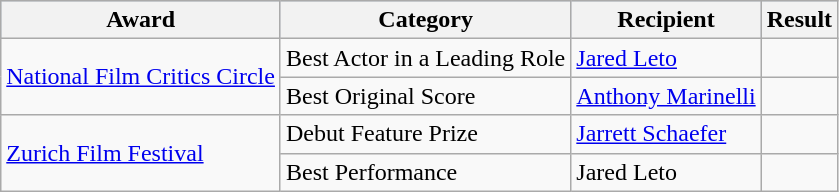<table class="wikitable">
<tr style="background:#b0c4de; text-align:center; width: 100%;">
<th>Award</th>
<th>Category</th>
<th>Recipient</th>
<th>Result</th>
</tr>
<tr>
<td rowspan="2"><a href='#'>National Film Critics Circle</a></td>
<td>Best Actor in a Leading Role</td>
<td><a href='#'>Jared Leto</a></td>
<td></td>
</tr>
<tr>
<td>Best Original Score</td>
<td><a href='#'>Anthony Marinelli</a></td>
<td></td>
</tr>
<tr>
<td rowspan="2"><a href='#'>Zurich Film Festival</a></td>
<td>Debut Feature Prize</td>
<td><a href='#'>Jarrett Schaefer</a></td>
<td></td>
</tr>
<tr>
<td>Best Performance</td>
<td>Jared Leto</td>
<td></td>
</tr>
</table>
